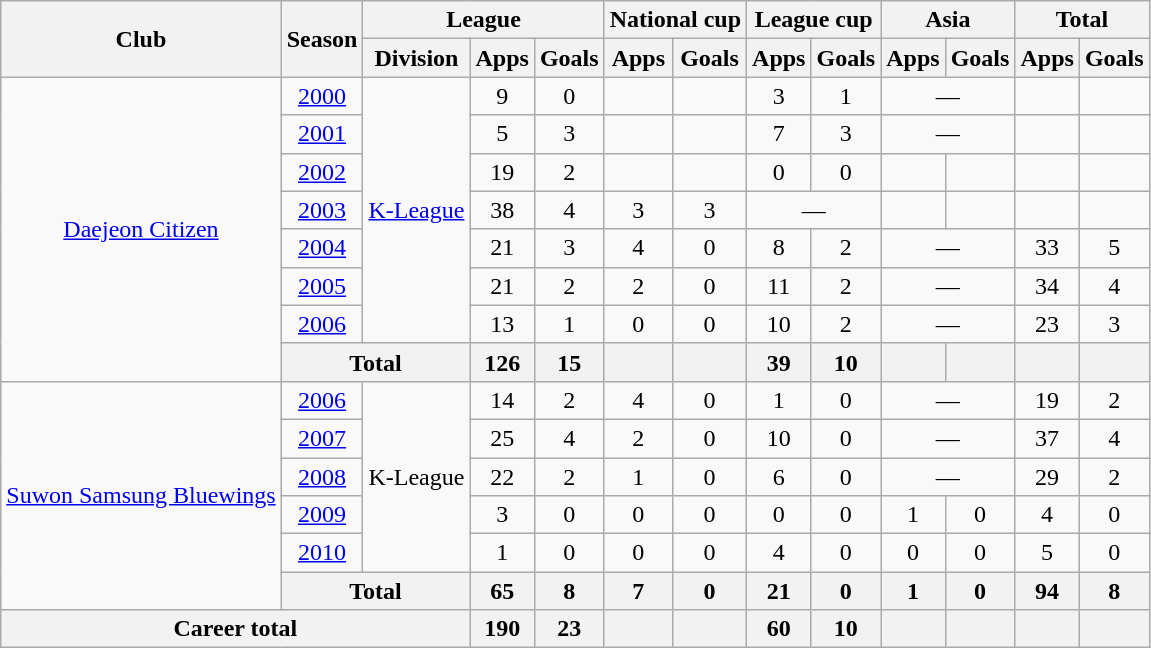<table class="wikitable" style="text-align:center">
<tr>
<th rowspan="2">Club</th>
<th rowspan="2">Season</th>
<th colspan="3">League</th>
<th colspan="2">National cup</th>
<th colspan="2">League cup</th>
<th colspan="2">Asia</th>
<th colspan="2">Total</th>
</tr>
<tr>
<th>Division</th>
<th>Apps</th>
<th>Goals</th>
<th>Apps</th>
<th>Goals</th>
<th>Apps</th>
<th>Goals</th>
<th>Apps</th>
<th>Goals</th>
<th>Apps</th>
<th>Goals</th>
</tr>
<tr>
<td rowspan="8"><a href='#'>Daejeon Citizen</a></td>
<td><a href='#'>2000</a></td>
<td rowspan="7"><a href='#'>K-League</a></td>
<td>9</td>
<td>0</td>
<td></td>
<td></td>
<td>3</td>
<td>1</td>
<td colspan="2">—</td>
<td></td>
<td></td>
</tr>
<tr>
<td><a href='#'>2001</a></td>
<td>5</td>
<td>3</td>
<td></td>
<td></td>
<td>7</td>
<td>3</td>
<td colspan="2">—</td>
<td></td>
<td></td>
</tr>
<tr>
<td><a href='#'>2002</a></td>
<td>19</td>
<td>2</td>
<td></td>
<td></td>
<td>0</td>
<td>0</td>
<td></td>
<td></td>
<td></td>
<td></td>
</tr>
<tr>
<td><a href='#'>2003</a></td>
<td>38</td>
<td>4</td>
<td>3</td>
<td>3</td>
<td colspan="2">—</td>
<td></td>
<td></td>
<td></td>
<td></td>
</tr>
<tr>
<td><a href='#'>2004</a></td>
<td>21</td>
<td>3</td>
<td>4</td>
<td>0</td>
<td>8</td>
<td>2</td>
<td colspan="2">—</td>
<td>33</td>
<td>5</td>
</tr>
<tr>
<td><a href='#'>2005</a></td>
<td>21</td>
<td>2</td>
<td>2</td>
<td>0</td>
<td>11</td>
<td>2</td>
<td colspan="2">—</td>
<td>34</td>
<td>4</td>
</tr>
<tr>
<td><a href='#'>2006</a></td>
<td>13</td>
<td>1</td>
<td>0</td>
<td>0</td>
<td>10</td>
<td>2</td>
<td colspan="2">—</td>
<td>23</td>
<td>3</td>
</tr>
<tr>
<th colspan="2">Total</th>
<th>126</th>
<th>15</th>
<th></th>
<th></th>
<th>39</th>
<th>10</th>
<th></th>
<th></th>
<th></th>
<th></th>
</tr>
<tr>
<td rowspan="6"><a href='#'>Suwon Samsung Bluewings</a></td>
<td><a href='#'>2006</a></td>
<td rowspan="5">K-League</td>
<td>14</td>
<td>2</td>
<td>4</td>
<td>0</td>
<td>1</td>
<td>0</td>
<td colspan="2">—</td>
<td>19</td>
<td>2</td>
</tr>
<tr>
<td><a href='#'>2007</a></td>
<td>25</td>
<td>4</td>
<td>2</td>
<td>0</td>
<td>10</td>
<td>0</td>
<td colspan="2">—</td>
<td>37</td>
<td>4</td>
</tr>
<tr>
<td><a href='#'>2008</a></td>
<td>22</td>
<td>2</td>
<td>1</td>
<td>0</td>
<td>6</td>
<td>0</td>
<td colspan="2">—</td>
<td>29</td>
<td>2</td>
</tr>
<tr>
<td><a href='#'>2009</a></td>
<td>3</td>
<td>0</td>
<td>0</td>
<td>0</td>
<td>0</td>
<td>0</td>
<td>1</td>
<td>0</td>
<td>4</td>
<td>0</td>
</tr>
<tr>
<td><a href='#'>2010</a></td>
<td>1</td>
<td>0</td>
<td>0</td>
<td>0</td>
<td>4</td>
<td>0</td>
<td>0</td>
<td>0</td>
<td>5</td>
<td>0</td>
</tr>
<tr>
<th colspan="2">Total</th>
<th>65</th>
<th>8</th>
<th>7</th>
<th>0</th>
<th>21</th>
<th>0</th>
<th>1</th>
<th>0</th>
<th>94</th>
<th>8</th>
</tr>
<tr>
<th colspan="3">Career total</th>
<th>190</th>
<th>23</th>
<th></th>
<th></th>
<th>60</th>
<th>10</th>
<th></th>
<th></th>
<th></th>
<th></th>
</tr>
</table>
